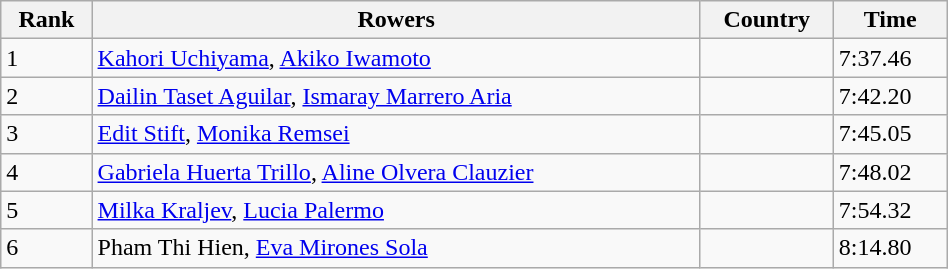<table class="wikitable" width=50%>
<tr>
<th>Rank</th>
<th>Rowers</th>
<th>Country</th>
<th>Time</th>
</tr>
<tr>
<td>1</td>
<td><a href='#'>Kahori Uchiyama</a>, <a href='#'>Akiko Iwamoto</a></td>
<td></td>
<td>7:37.46</td>
</tr>
<tr>
<td>2</td>
<td><a href='#'>Dailin Taset Aguilar</a>, <a href='#'>Ismaray Marrero Aria</a></td>
<td></td>
<td>7:42.20</td>
</tr>
<tr>
<td>3</td>
<td><a href='#'>Edit Stift</a>, <a href='#'>Monika Remsei</a></td>
<td></td>
<td>7:45.05</td>
</tr>
<tr>
<td>4</td>
<td><a href='#'>Gabriela Huerta Trillo</a>, <a href='#'>Aline Olvera Clauzier</a></td>
<td></td>
<td>7:48.02</td>
</tr>
<tr>
<td>5</td>
<td><a href='#'>Milka Kraljev</a>, <a href='#'>Lucia Palermo</a></td>
<td></td>
<td>7:54.32</td>
</tr>
<tr>
<td>6</td>
<td>Pham Thi Hien, <a href='#'>Eva Mirones Sola</a></td>
<td></td>
<td>8:14.80</td>
</tr>
</table>
